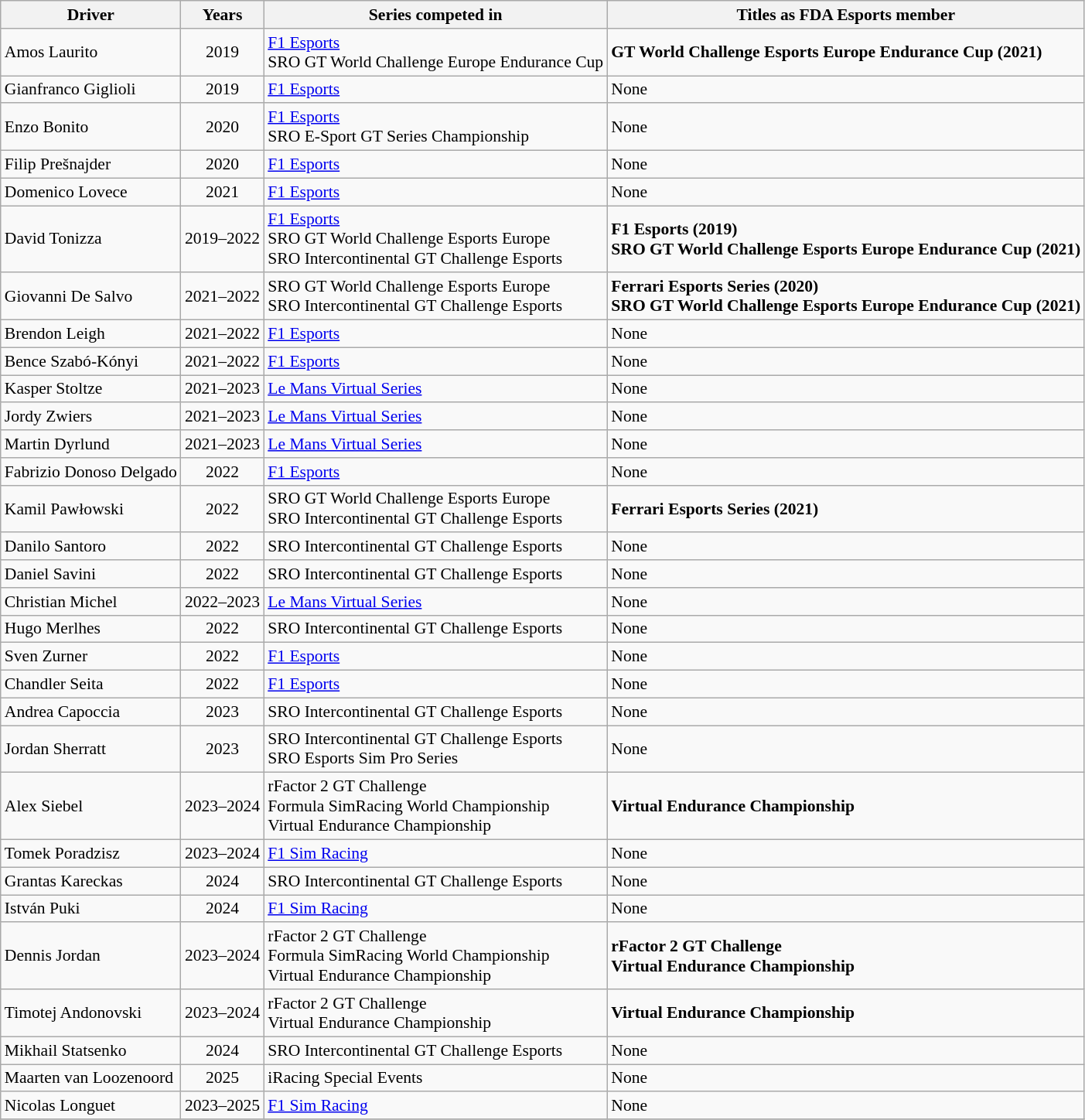<table class="wikitable sortable" style="font-size: 90%;">
<tr>
<th>Driver</th>
<th>Years</th>
<th>Series competed in</th>
<th>Titles as FDA Esports member</th>
</tr>
<tr>
<td> Amos Laurito</td>
<td align="center">2019</td>
<td><a href='#'>F1 Esports</a><br>SRO GT World Challenge Europe Endurance Cup</td>
<td><strong>GT World Challenge Esports Europe Endurance Cup (2021)</strong></td>
</tr>
<tr>
<td> Gianfranco Giglioli</td>
<td align="center">2019</td>
<td><a href='#'>F1 Esports</a></td>
<td>None</td>
</tr>
<tr>
<td> Enzo Bonito</td>
<td align="center">2020</td>
<td><a href='#'>F1 Esports</a><br>SRO E-Sport GT Series Championship</td>
<td>None</td>
</tr>
<tr>
<td> Filip Prešnajder</td>
<td align=center>2020</td>
<td><a href='#'>F1 Esports</a></td>
<td>None</td>
</tr>
<tr>
<td> Domenico Lovece</td>
<td align=center>2021</td>
<td><a href='#'>F1 Esports</a></td>
<td>None</td>
</tr>
<tr>
<td> David Tonizza</td>
<td align="center">2019–2022</td>
<td><a href='#'>F1 Esports</a><br>SRO GT World Challenge Esports Europe<br>SRO Intercontinental GT Challenge Esports</td>
<td><strong>F1 Esports (2019)<br>SRO GT World Challenge Esports Europe Endurance Cup (2021)</strong></td>
</tr>
<tr>
<td> Giovanni De Salvo</td>
<td align="center">2021–2022</td>
<td>SRO GT World Challenge Esports Europe<br>SRO Intercontinental GT Challenge Esports</td>
<td><strong>Ferrari Esports Series (2020)<br>SRO GT World Challenge Esports Europe Endurance Cup (2021)</strong></td>
</tr>
<tr>
<td> Brendon Leigh</td>
<td align="center">2021–2022</td>
<td><a href='#'>F1 Esports</a></td>
<td>None</td>
</tr>
<tr>
<td> Bence Szabó-Kónyi</td>
<td align="center">2021–2022</td>
<td><a href='#'>F1 Esports</a></td>
<td>None</td>
</tr>
<tr>
<td> Kasper Stoltze</td>
<td align="center">2021–2023</td>
<td><a href='#'>Le Mans Virtual Series</a></td>
<td>None</td>
</tr>
<tr>
<td> Jordy Zwiers</td>
<td align="center">2021–2023</td>
<td><a href='#'>Le Mans Virtual Series</a></td>
<td>None</td>
</tr>
<tr>
<td> Martin Dyrlund</td>
<td align="center">2021–2023</td>
<td><a href='#'>Le Mans Virtual Series</a></td>
<td>None</td>
</tr>
<tr>
<td> Fabrizio Donoso Delgado</td>
<td align="center">2022</td>
<td><a href='#'>F1 Esports</a></td>
<td>None</td>
</tr>
<tr>
<td> Kamil Pawłowski</td>
<td align="center">2022</td>
<td>SRO GT World Challenge Esports Europe<br>SRO Intercontinental GT Challenge Esports</td>
<td><strong>Ferrari Esports Series (2021)</strong></td>
</tr>
<tr>
<td> Danilo Santoro</td>
<td align="center">2022</td>
<td>SRO Intercontinental GT Challenge Esports</td>
<td>None</td>
</tr>
<tr>
<td> Daniel Savini</td>
<td align="center">2022</td>
<td>SRO Intercontinental GT Challenge Esports</td>
<td>None</td>
</tr>
<tr>
<td> Christian Michel</td>
<td align="center">2022–2023</td>
<td><a href='#'>Le Mans Virtual Series</a></td>
<td>None</td>
</tr>
<tr>
<td> Hugo Merlhes</td>
<td align="center">2022</td>
<td>SRO Intercontinental GT Challenge Esports</td>
<td>None</td>
</tr>
<tr>
<td> Sven Zurner</td>
<td align="center">2022</td>
<td><a href='#'>F1 Esports</a></td>
<td>None</td>
</tr>
<tr>
<td> Chandler Seita</td>
<td align="center">2022</td>
<td><a href='#'>F1 Esports</a></td>
<td>None</td>
</tr>
<tr>
<td> Andrea Capoccia</td>
<td align="center">2023</td>
<td>SRO Intercontinental GT Challenge Esports</td>
<td>None</td>
</tr>
<tr>
<td> Jordan Sherratt</td>
<td align="center">2023</td>
<td>SRO Intercontinental GT Challenge Esports<br>SRO Esports Sim Pro Series</td>
<td>None</td>
</tr>
<tr>
<td> Alex Siebel</td>
<td align="center">2023–2024</td>
<td>rFactor 2 GT Challenge<br>Formula SimRacing World Championship<br>Virtual Endurance Championship</td>
<td><strong>Virtual Endurance Championship</strong></td>
</tr>
<tr>
<td> Tomek Poradzisz</td>
<td align="center">2023–2024</td>
<td><a href='#'>F1 Sim Racing</a></td>
<td>None</td>
</tr>
<tr>
<td> Grantas Kareckas</td>
<td align="center">2024</td>
<td>SRO Intercontinental GT Challenge Esports</td>
<td>None</td>
</tr>
<tr>
<td> István Puki</td>
<td align="center">2024</td>
<td><a href='#'>F1 Sim Racing</a></td>
<td>None</td>
</tr>
<tr>
<td> Dennis Jordan</td>
<td align="center">2023–2024</td>
<td>rFactor 2 GT Challenge<br>Formula SimRacing World Championship<br>Virtual Endurance Championship</td>
<td><strong>rFactor 2 GT Challenge</strong><br><strong>Virtual Endurance Championship</strong></td>
</tr>
<tr>
<td> Timotej Andonovski</td>
<td align="center">2023–2024</td>
<td>rFactor 2 GT Challenge<br>Virtual Endurance Championship</td>
<td><strong>Virtual Endurance Championship</strong></td>
</tr>
<tr>
<td> Mikhail Statsenko</td>
<td align="center">2024</td>
<td>SRO Intercontinental GT Challenge Esports</td>
<td>None</td>
</tr>
<tr>
<td> Maarten van Loozenoord</td>
<td align="center">2025</td>
<td>iRacing Special Events</td>
<td>None</td>
</tr>
<tr>
<td> Nicolas Longuet</td>
<td align="center">2023–2025</td>
<td><a href='#'>F1 Sim Racing</a></td>
<td>None</td>
</tr>
<tr>
</tr>
</table>
